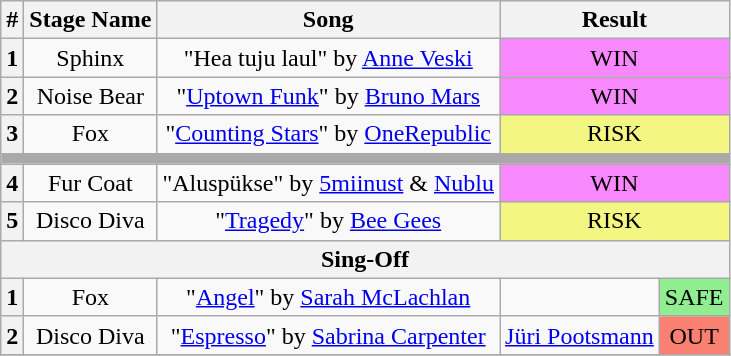<table class="wikitable plainrowheaders" style="text-align: center;">
<tr>
<th>#</th>
<th>Stage Name</th>
<th>Song</th>
<th colspan="2">Result</th>
</tr>
<tr>
<th>1</th>
<td>Sphinx</td>
<td>"Hea tuju laul" by <a href='#'>Anne Veski</a></td>
<td colspan="2" bgcolor="#F888FD">WIN</td>
</tr>
<tr>
<th>2</th>
<td>Noise Bear</td>
<td>"<a href='#'>Uptown Funk</a>" by <a href='#'>Bruno Mars</a></td>
<td colspan="2" bgcolor="#F888FD">WIN</td>
</tr>
<tr>
<th>3</th>
<td>Fox</td>
<td>"<a href='#'>Counting Stars</a>" by <a href='#'>OneRepublic</a></td>
<td colspan="2" bgcolor="#F3F781">RISK</td>
</tr>
<tr>
<td colspan="5" style="background:darkgray"></td>
</tr>
<tr>
<th>4</th>
<td>Fur Coat</td>
<td>"Aluspükse" by <a href='#'>5miinust</a> & <a href='#'>Nublu</a></td>
<td colspan="2" bgcolor="#F888FD">WIN</td>
</tr>
<tr>
<th>5</th>
<td>Disco Diva</td>
<td>"<a href='#'>Tragedy</a>" by <a href='#'>Bee Gees</a></td>
<td colspan="2" bgcolor="#F3F781">RISK</td>
</tr>
<tr>
<th colspan="5">Sing-Off</th>
</tr>
<tr>
<th>1</th>
<td>Fox</td>
<td>"<a href='#'>Angel</a>" by <a href='#'>Sarah McLachlan</a></td>
<td></td>
<td bgcolor="lightgreen">SAFE</td>
</tr>
<tr>
<th>2</th>
<td>Disco Diva</td>
<td>"<a href='#'>Espresso</a>" by <a href='#'>Sabrina Carpenter</a></td>
<td><a href='#'>Jüri Pootsmann</a></td>
<td bgcolor="salmon">OUT</td>
</tr>
<tr>
</tr>
</table>
